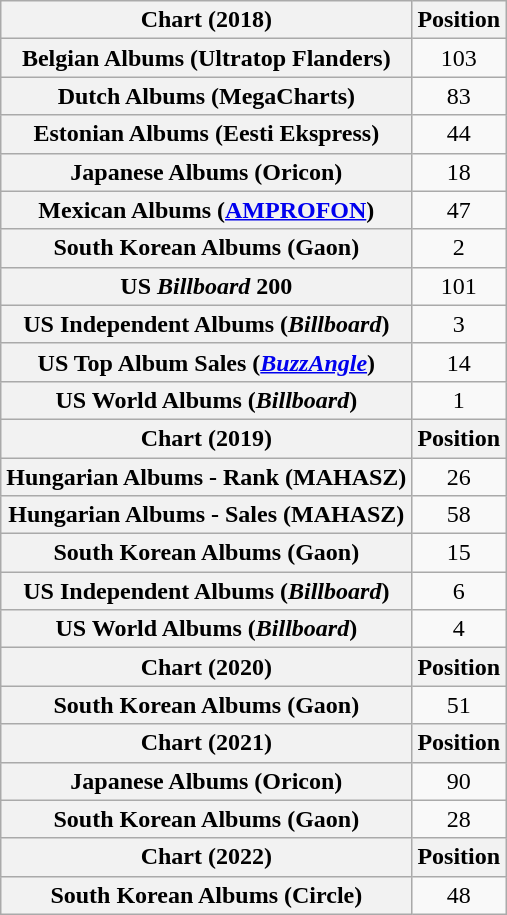<table class="wikitable plainrowheaders" style="text-align:center">
<tr>
<th scope="col">Chart (2018)</th>
<th scope="col">Position</th>
</tr>
<tr>
<th scope="row">Belgian Albums (Ultratop Flanders)</th>
<td>103</td>
</tr>
<tr>
<th scope="row">Dutch Albums (MegaCharts)</th>
<td>83</td>
</tr>
<tr>
<th scope="row">Estonian Albums (Eesti Ekspress)</th>
<td>44</td>
</tr>
<tr>
<th scope="row">Japanese Albums (Oricon)</th>
<td>18</td>
</tr>
<tr>
<th scope="row">Mexican Albums (<a href='#'>AMPROFON</a>)</th>
<td>47</td>
</tr>
<tr>
<th scope="row">South Korean Albums (Gaon)</th>
<td>2</td>
</tr>
<tr>
<th scope="row">US <em>Billboard</em> 200</th>
<td>101</td>
</tr>
<tr>
<th scope="row">US Independent Albums (<em>Billboard</em>)</th>
<td>3</td>
</tr>
<tr>
<th scope="row">US Top Album Sales (<em><a href='#'>BuzzAngle</a></em>)</th>
<td>14</td>
</tr>
<tr>
<th scope="row">US World Albums (<em>Billboard</em>)</th>
<td>1</td>
</tr>
<tr>
<th scope="col">Chart (2019)</th>
<th scope="col">Position</th>
</tr>
<tr>
<th scope="row">Hungarian Albums - Rank (MAHASZ)</th>
<td>26</td>
</tr>
<tr>
<th scope="row">Hungarian Albums - Sales (MAHASZ)</th>
<td>58</td>
</tr>
<tr>
<th scope="row">South Korean Albums (Gaon)</th>
<td>15</td>
</tr>
<tr>
<th scope="row">US Independent Albums (<em>Billboard</em>)</th>
<td>6</td>
</tr>
<tr>
<th scope="row">US World Albums (<em>Billboard</em>)</th>
<td>4</td>
</tr>
<tr>
<th scope="col">Chart (2020)</th>
<th scope="col">Position</th>
</tr>
<tr>
<th scope="row">South Korean Albums (Gaon)</th>
<td>51</td>
</tr>
<tr>
<th scope="col">Chart (2021)</th>
<th scope="col">Position</th>
</tr>
<tr>
<th scope="row">Japanese Albums (Oricon)</th>
<td>90</td>
</tr>
<tr>
<th scope="row">South Korean Albums (Gaon)</th>
<td>28</td>
</tr>
<tr>
<th scope="col">Chart (2022)</th>
<th scope="col">Position</th>
</tr>
<tr>
<th scope="row">South Korean Albums (Circle)</th>
<td>48</td>
</tr>
</table>
